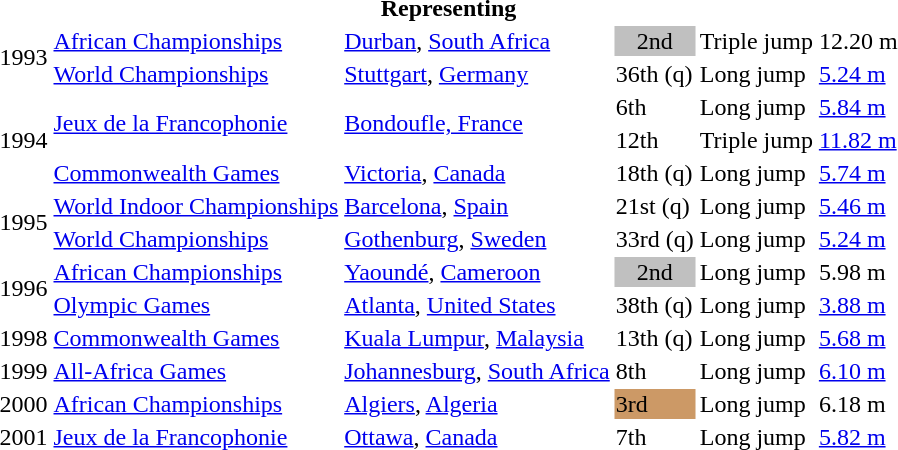<table>
<tr>
<th colspan="6">Representing </th>
</tr>
<tr>
<td rowspan=2>1993</td>
<td><a href='#'>African Championships</a></td>
<td><a href='#'>Durban</a>, <a href='#'>South Africa</a></td>
<td bgcolor="silver" align="center">2nd</td>
<td>Triple jump</td>
<td>12.20 m</td>
</tr>
<tr>
<td><a href='#'>World Championships</a></td>
<td><a href='#'>Stuttgart</a>, <a href='#'>Germany</a></td>
<td>36th (q)</td>
<td>Long jump</td>
<td><a href='#'>5.24 m</a></td>
</tr>
<tr>
<td rowspan=3>1994</td>
<td rowspan=2><a href='#'>Jeux de la Francophonie</a></td>
<td rowspan=2><a href='#'>Bondoufle, France</a></td>
<td>6th</td>
<td>Long jump</td>
<td><a href='#'>5.84 m</a></td>
</tr>
<tr>
<td>12th</td>
<td>Triple jump</td>
<td><a href='#'>11.82 m</a></td>
</tr>
<tr>
<td><a href='#'>Commonwealth Games</a></td>
<td><a href='#'>Victoria</a>, <a href='#'>Canada</a></td>
<td>18th (q)</td>
<td>Long jump</td>
<td><a href='#'>5.74 m</a></td>
</tr>
<tr>
<td rowspan=2>1995</td>
<td><a href='#'>World Indoor Championships</a></td>
<td><a href='#'>Barcelona</a>, <a href='#'>Spain</a></td>
<td>21st (q)</td>
<td>Long jump</td>
<td><a href='#'>5.46 m</a></td>
</tr>
<tr>
<td><a href='#'>World Championships</a></td>
<td><a href='#'>Gothenburg</a>, <a href='#'>Sweden</a></td>
<td>33rd (q)</td>
<td>Long jump</td>
<td><a href='#'>5.24 m</a></td>
</tr>
<tr>
<td rowspan=2>1996</td>
<td><a href='#'>African Championships</a></td>
<td><a href='#'>Yaoundé</a>, <a href='#'>Cameroon</a></td>
<td bgcolor="silver" align="center">2nd</td>
<td>Long jump</td>
<td>5.98 m</td>
</tr>
<tr>
<td><a href='#'>Olympic Games</a></td>
<td><a href='#'>Atlanta</a>, <a href='#'>United States</a></td>
<td>38th (q)</td>
<td>Long jump</td>
<td><a href='#'>3.88 m</a></td>
</tr>
<tr>
<td>1998</td>
<td><a href='#'>Commonwealth Games</a></td>
<td><a href='#'>Kuala Lumpur</a>, <a href='#'>Malaysia</a></td>
<td>13th (q)</td>
<td>Long jump</td>
<td><a href='#'>5.68 m</a></td>
</tr>
<tr>
<td>1999</td>
<td><a href='#'>All-Africa Games</a></td>
<td><a href='#'>Johannesburg</a>, <a href='#'>South Africa</a></td>
<td>8th</td>
<td>Long jump</td>
<td><a href='#'>6.10 m</a></td>
</tr>
<tr>
<td>2000</td>
<td><a href='#'>African Championships</a></td>
<td><a href='#'>Algiers</a>, <a href='#'>Algeria</a></td>
<td bgcolor="cc9966">3rd</td>
<td>Long jump</td>
<td>6.18 m</td>
</tr>
<tr>
<td>2001</td>
<td><a href='#'>Jeux de la Francophonie</a></td>
<td><a href='#'>Ottawa</a>, <a href='#'>Canada</a></td>
<td>7th</td>
<td>Long jump</td>
<td><a href='#'>5.82 m</a></td>
</tr>
</table>
